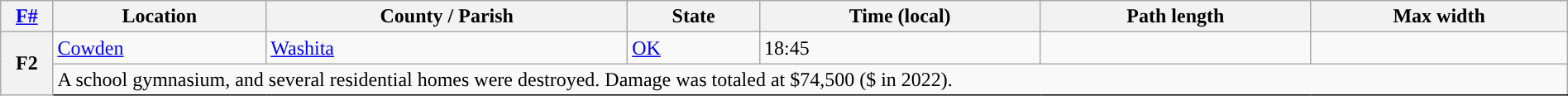<table class="wikitable sortable" style="width:100%;">
<tr>
<th scope="col" align="center"><a href='#'>F#</a><br></th>
<th scope="col" align="center" class="unsortable">Location</th>
<th scope="col" align="center" class="unsortable">County / Parish</th>
<th scope="col" align="center">State</th>
<th scope="col" align="center">Time (local)</th>
<th scope="col" align="center">Path length</th>
<th scope="col" align="center">Max width</th>
</tr>
<tr>
<th scope="row" rowspan="2" style="background-color:#">F2</th>
<td><a href='#'>Cowden</a></td>
<td><a href='#'>Washita</a></td>
<td><a href='#'>OK</a></td>
<td>18:45</td>
<td></td>
<td></td>
</tr>
<tr class="expand-child">
<td colspan="6" style="border-bottom: 1px solid black;">A school gymnasium,  and several residential homes were destroyed. Damage was totaled at $74,500 ($ in 2022).</td>
</tr>
</table>
